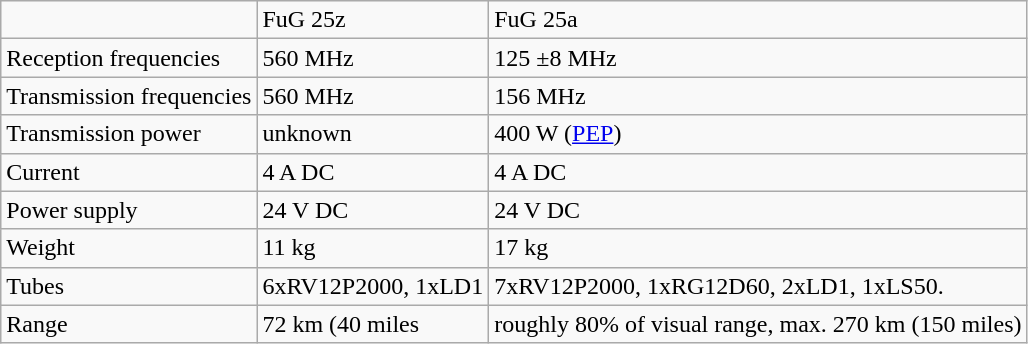<table class="wikitable">
<tr class="hintergrundfarbe5">
<td> </td>
<td>FuG 25z</td>
<td>FuG 25a</td>
</tr>
<tr>
<td>Reception frequencies</td>
<td>560 MHz</td>
<td>125 ±8 MHz</td>
</tr>
<tr>
<td>Transmission frequencies</td>
<td>560 MHz</td>
<td>156 MHz</td>
</tr>
<tr>
<td>Transmission power</td>
<td>unknown</td>
<td>400 W (<a href='#'>PEP</a>)</td>
</tr>
<tr>
<td>Current</td>
<td>4 A DC</td>
<td>4 A DC</td>
</tr>
<tr>
<td>Power supply</td>
<td>24 V DC</td>
<td>24 V DC</td>
</tr>
<tr>
<td>Weight</td>
<td>11 kg</td>
<td>17 kg</td>
</tr>
<tr>
<td>Tubes</td>
<td>6xRV12P2000, 1xLD1</td>
<td>7xRV12P2000, 1xRG12D60, 2xLD1, 1xLS50.</td>
</tr>
<tr>
<td>Range</td>
<td>72 km (40 miles</td>
<td>roughly 80% of visual range, max. 270 km (150 miles)</td>
</tr>
</table>
